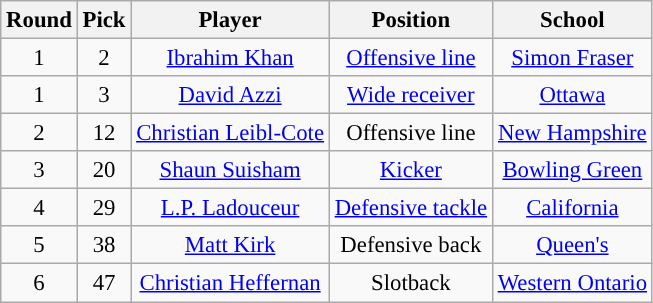<table class="wikitable" style="font-size: 95%;">
<tr>
<th scope="col">Round</th>
<th scope="col">Pick</th>
<th scope="col">Player</th>
<th scope="col">Position</th>
<th scope="col">School</th>
</tr>
<tr align="center">
<td align=center>1</td>
<td>2</td>
<td><a href='#'>Ibrahim Khan</a></td>
<td><a href='#'>Offensive line</a></td>
<td><a href='#'>Simon Fraser</a></td>
</tr>
<tr align="center">
<td align=center>1</td>
<td>3</td>
<td><a href='#'>David Azzi</a></td>
<td><a href='#'>Wide receiver</a></td>
<td><a href='#'>Ottawa</a></td>
</tr>
<tr align="center">
<td align=center>2</td>
<td>12</td>
<td><a href='#'>Christian Leibl-Cote</a></td>
<td>Offensive line</td>
<td><a href='#'>New Hampshire</a></td>
</tr>
<tr align="center">
<td align=center>3</td>
<td>20</td>
<td><a href='#'>Shaun Suisham</a></td>
<td><a href='#'>Kicker</a></td>
<td><a href='#'>Bowling Green</a></td>
</tr>
<tr align="center">
<td align=center>4</td>
<td>29</td>
<td><a href='#'>L.P. Ladouceur</a></td>
<td><a href='#'>Defensive tackle</a></td>
<td><a href='#'>California</a></td>
</tr>
<tr align="center">
<td align=center>5</td>
<td>38</td>
<td><a href='#'>Matt Kirk</a></td>
<td>Defensive back</td>
<td><a href='#'>Queen's</a></td>
</tr>
<tr align="center">
<td align=center>6</td>
<td>47</td>
<td><a href='#'>Christian Heffernan</a></td>
<td>Slotback</td>
<td><a href='#'>Western Ontario</a></td>
</tr>
</table>
